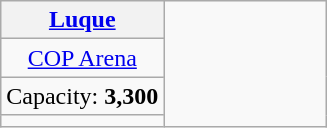<table class="wikitable floatright" style="text-align:center">
<tr>
<th width=50%><a href='#'>Luque</a></th>
<td width=50% rowspan="4"></td>
</tr>
<tr>
<td><a href='#'>COP Arena</a></td>
</tr>
<tr>
<td>Capacity: <strong>3,300</strong></td>
</tr>
<tr>
<td></td>
</tr>
</table>
